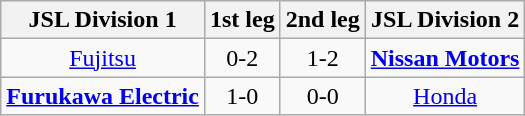<table class="wikitable" border="1">
<tr align=center>
<th>JSL Division 1</th>
<th>1st leg</th>
<th>2nd leg</th>
<th>JSL Division 2</th>
</tr>
<tr align=center>
<td><a href='#'>Fujitsu</a></td>
<td>0-2</td>
<td>1-2</td>
<td><strong><a href='#'>Nissan Motors</a></strong></td>
</tr>
<tr align=center>
<td><strong><a href='#'>Furukawa Electric</a></strong></td>
<td>1-0</td>
<td>0-0</td>
<td><a href='#'>Honda</a></td>
</tr>
</table>
